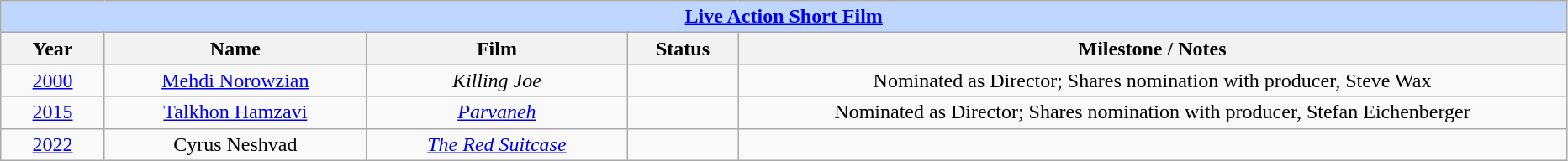<table class="wikitable" style="text-align: center">
<tr style="background:#bfd7ff;">
<td colspan="5" style="text-align:center;"><strong><a href='#'>Live Action Short Film</a></strong></td>
</tr>
<tr style="background:#ebf5ff;">
<th style="width:075px;">Year</th>
<th style="width:200px;">Name</th>
<th style="width:200px;">Film</th>
<th style="width:080px;">Status</th>
<th style="width:650px;">Milestone / Notes</th>
</tr>
<tr>
<td><a href='#'>2000</a></td>
<td><a href='#'>Mehdi Norowzian</a></td>
<td><em>Killing Joe</em></td>
<td></td>
<td>Nominated as Director; Shares nomination with producer, Steve Wax</td>
</tr>
<tr>
<td><a href='#'>2015</a></td>
<td><a href='#'>Talkhon Hamzavi</a></td>
<td><em><a href='#'>Parvaneh</a></em></td>
<td></td>
<td>Nominated as Director; Shares nomination with producer, Stefan Eichenberger</td>
</tr>
<tr>
<td><a href='#'>2022</a></td>
<td>Cyrus Neshvad</td>
<td><em><a href='#'>The Red Suitcase</a></em></td>
<td></td>
<td></td>
</tr>
</table>
